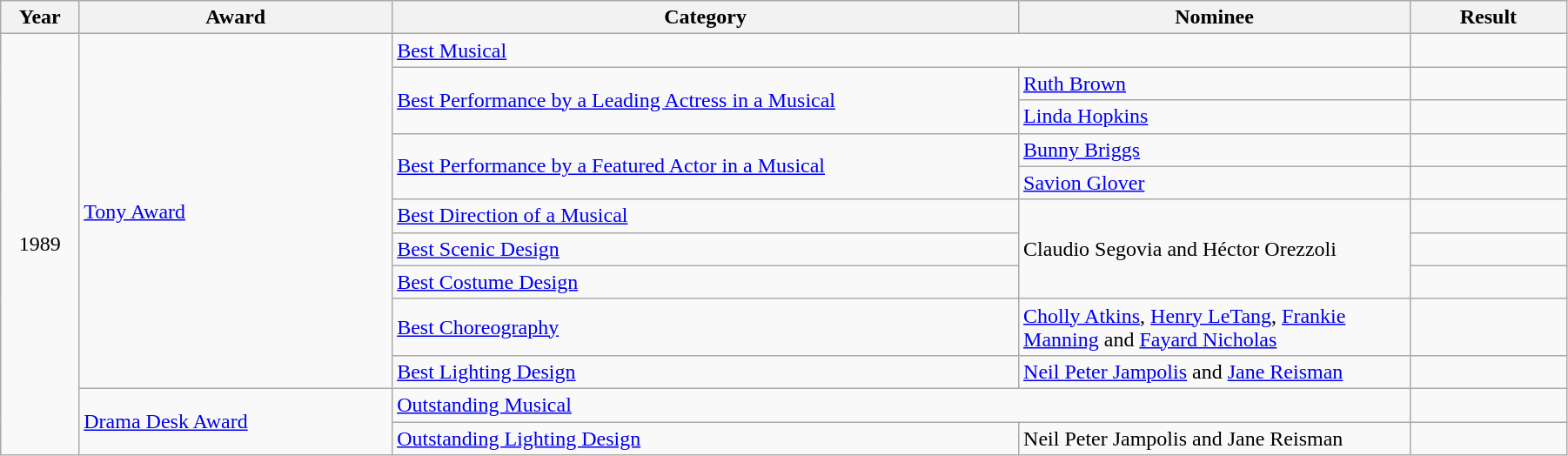<table class="wikitable" width="95%">
<tr>
<th width="5%">Year</th>
<th width="20%">Award</th>
<th width="40%">Category</th>
<th width="25%">Nominee</th>
<th width="10%">Result</th>
</tr>
<tr>
<td rowspan="12" align="center">1989</td>
<td rowspan="10"><a href='#'>Tony Award</a></td>
<td colspan="2"><a href='#'>Best Musical</a></td>
<td></td>
</tr>
<tr>
<td rowspan="2"><a href='#'>Best Performance by a Leading Actress in a Musical</a></td>
<td><a href='#'>Ruth Brown</a></td>
<td></td>
</tr>
<tr>
<td><a href='#'>Linda Hopkins</a></td>
<td></td>
</tr>
<tr>
<td rowspan="2"><a href='#'>Best Performance by a Featured Actor in a Musical</a></td>
<td><a href='#'>Bunny Briggs</a></td>
<td></td>
</tr>
<tr>
<td><a href='#'>Savion Glover</a></td>
<td></td>
</tr>
<tr>
<td><a href='#'>Best Direction of a Musical</a></td>
<td rowspan="3">Claudio Segovia and Héctor Orezzoli</td>
<td></td>
</tr>
<tr>
<td><a href='#'>Best Scenic Design</a></td>
<td></td>
</tr>
<tr>
<td><a href='#'>Best Costume Design</a></td>
<td></td>
</tr>
<tr>
<td><a href='#'>Best Choreography</a></td>
<td><a href='#'>Cholly Atkins</a>, <a href='#'>Henry LeTang</a>, <a href='#'>Frankie Manning</a> and <a href='#'>Fayard Nicholas</a></td>
<td></td>
</tr>
<tr>
<td><a href='#'>Best Lighting Design</a></td>
<td><a href='#'>Neil Peter Jampolis</a> and <a href='#'>Jane Reisman</a></td>
<td></td>
</tr>
<tr>
<td rowspan="2"><a href='#'>Drama Desk Award</a></td>
<td colspan="2"><a href='#'>Outstanding Musical</a></td>
<td></td>
</tr>
<tr>
<td><a href='#'>Outstanding Lighting Design</a></td>
<td>Neil Peter Jampolis and Jane Reisman</td>
<td></td>
</tr>
</table>
